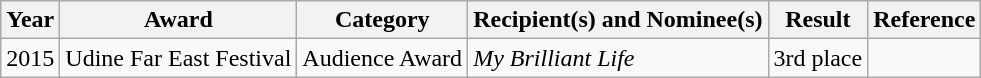<table class="wikitable">
<tr>
<th>Year</th>
<th>Award</th>
<th>Category</th>
<th>Recipient(s) and Nominee(s)</th>
<th>Result</th>
<th>Reference</th>
</tr>
<tr>
<td>2015</td>
<td>Udine Far East Festival</td>
<td>Audience Award</td>
<td><em>My Brilliant Life</em></td>
<td>3rd place</td>
<td></td>
</tr>
</table>
